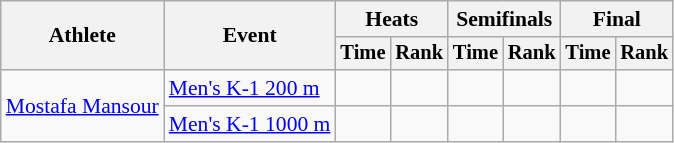<table class=wikitable style="font-size:90%;">
<tr>
<th rowspan=2>Athlete</th>
<th rowspan=2>Event</th>
<th colspan=2>Heats</th>
<th colspan=2>Semifinals</th>
<th colspan=2>Final</th>
</tr>
<tr style="font-size:95%">
<th>Time</th>
<th>Rank</th>
<th>Time</th>
<th>Rank</th>
<th>Time</th>
<th>Rank</th>
</tr>
<tr align=center>
<td align=left rowspan=2><a href='#'>Mostafa Mansour</a></td>
<td align=left><a href='#'>Men's K-1 200 m</a></td>
<td></td>
<td></td>
<td></td>
<td></td>
<td></td>
<td></td>
</tr>
<tr align=center>
<td align=left><a href='#'>Men's K-1 1000 m</a></td>
<td></td>
<td></td>
<td></td>
<td></td>
<td></td>
<td></td>
</tr>
</table>
